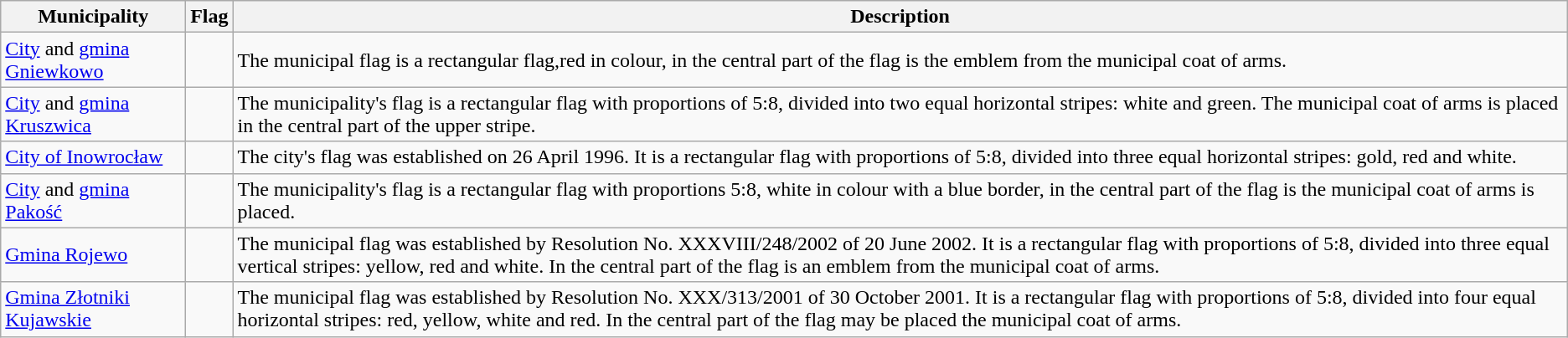<table class="wikitable" style="text-align: left">
<tr>
<th>Municipality</th>
<th>Flag</th>
<th>Description</th>
</tr>
<tr>
<td><a href='#'>City</a> and <a href='#'>gmina Gniewkowo</a></td>
<td></td>
<td>The municipal flag is a rectangular flag,red in colour, in the central part of the flag is the emblem from the municipal coat of arms.</td>
</tr>
<tr>
<td><a href='#'>City</a> and <a href='#'>gmina Kruszwica</a></td>
<td></td>
<td>The municipality's flag is a rectangular flag with proportions of 5:8, divided into two equal horizontal stripes: white and green. The municipal coat of arms is placed in the central part of the upper stripe.</td>
</tr>
<tr>
<td><a href='#'>City of Inowrocław</a></td>
<td></td>
<td>The city's flag was established on 26 April 1996. It is a rectangular flag with proportions of 5:8, divided into three equal horizontal stripes: gold, red and white.</td>
</tr>
<tr>
<td><a href='#'>City</a> and <a href='#'>gmina Pakość</a></td>
<td></td>
<td>The municipality's flag is a rectangular flag with proportions 5:8, white in colour with a blue border, in the central part of the flag is the municipal coat of arms is placed.</td>
</tr>
<tr>
<td><a href='#'>Gmina Rojewo</a></td>
<td></td>
<td>The municipal flag was established by Resolution No. XXXVIII/248/2002 of 20 June 2002. It is a rectangular flag with proportions of 5:8, divided into three equal vertical stripes: yellow, red and white. In the central part of the flag is an emblem from the municipal coat of arms.</td>
</tr>
<tr>
<td><a href='#'>Gmina Złotniki Kujawskie</a></td>
<td></td>
<td>The municipal flag was established by Resolution No. XXX/313/2001 of 30 October 2001. It is a rectangular flag with proportions of 5:8, divided into four equal horizontal stripes: red, yellow, white and red. In the central part of the flag may be placed the municipal coat of arms.</td>
</tr>
</table>
